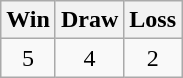<table class="wikitable">
<tr>
<th>Win</th>
<th>Draw</th>
<th>Loss</th>
</tr>
<tr>
<td align="center">5</td>
<td align="center">4</td>
<td align="center">2</td>
</tr>
</table>
